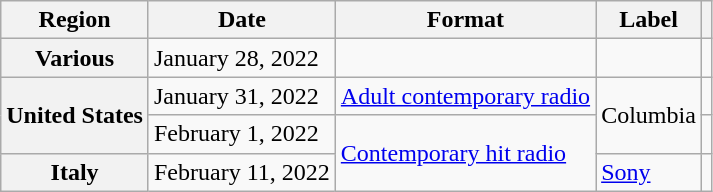<table class="wikitable plainrowheaders">
<tr>
<th scope="col">Region</th>
<th scope="col">Date</th>
<th scope="col">Format</th>
<th scope="col">Label</th>
<th scope="col"></th>
</tr>
<tr>
<th scope="row">Various</th>
<td>January 28, 2022</td>
<td></td>
<td></td>
<td></td>
</tr>
<tr>
<th scope="row" rowspan="2">United States</th>
<td>January 31, 2022</td>
<td><a href='#'>Adult contemporary radio</a></td>
<td rowspan="2">Columbia</td>
<td></td>
</tr>
<tr>
<td>February 1, 2022</td>
<td rowspan="2"><a href='#'>Contemporary hit radio</a></td>
<td></td>
</tr>
<tr>
<th scope="row">Italy</th>
<td>February 11, 2022</td>
<td><a href='#'>Sony</a></td>
<td></td>
</tr>
</table>
